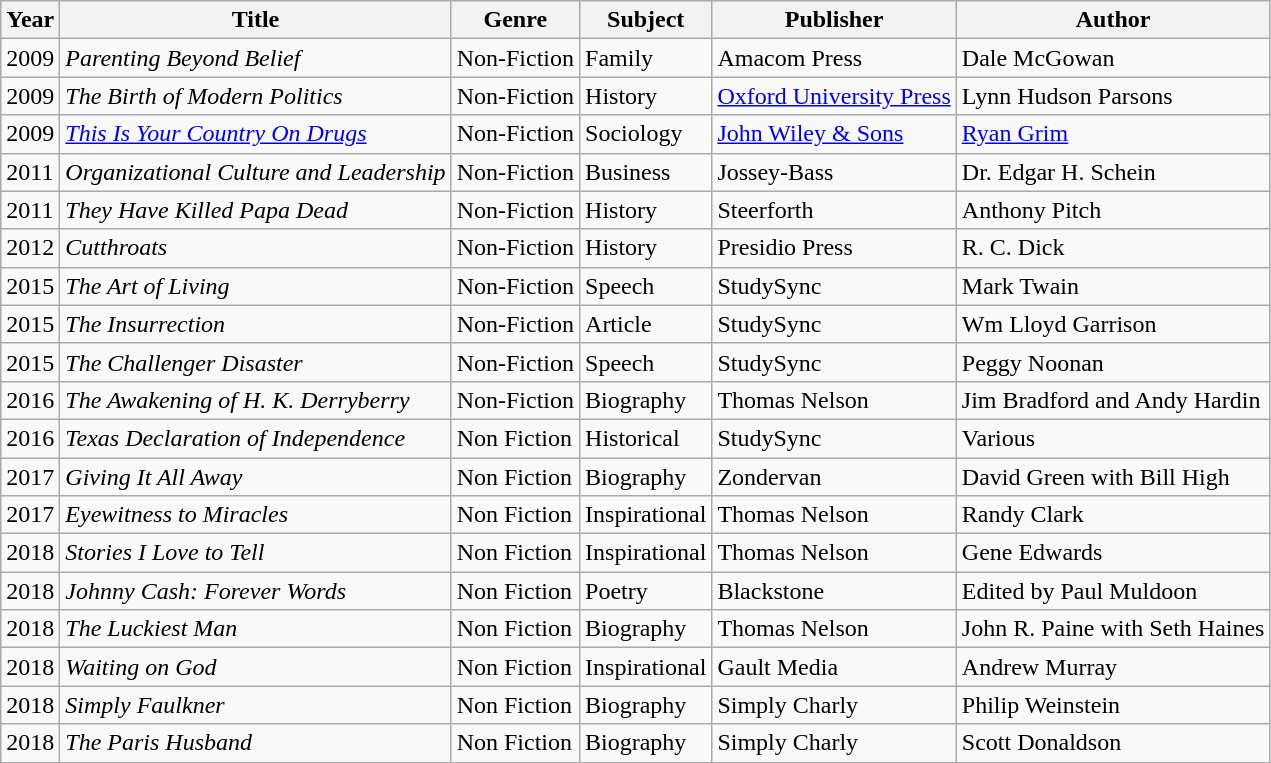<table class="wikitable sortable">
<tr>
<th>Year</th>
<th>Title</th>
<th>Genre</th>
<th>Subject</th>
<th>Publisher</th>
<th>Author</th>
</tr>
<tr>
<td>2009</td>
<td><em>Parenting Beyond Belief</em></td>
<td>Non-Fiction</td>
<td>Family</td>
<td>Amacom Press</td>
<td>Dale McGowan</td>
</tr>
<tr>
<td>2009</td>
<td><em>The Birth of Modern Politics</em></td>
<td>Non-Fiction</td>
<td>History</td>
<td><a href='#'>Oxford University Press</a></td>
<td>Lynn Hudson Parsons</td>
</tr>
<tr>
<td>2009</td>
<td><em><a href='#'>This Is Your Country On Drugs </a></em></td>
<td>Non-Fiction</td>
<td>Sociology</td>
<td><a href='#'>John Wiley & Sons</a></td>
<td><a href='#'>Ryan Grim</a></td>
</tr>
<tr>
<td>2011</td>
<td><em>Organizational Culture and Leadership</em></td>
<td>Non-Fiction</td>
<td>Business</td>
<td>Jossey-Bass</td>
<td>Dr. Edgar H. Schein</td>
</tr>
<tr>
<td>2011</td>
<td><em>They Have Killed Papa Dead</em></td>
<td>Non-Fiction</td>
<td>History</td>
<td>Steerforth</td>
<td>Anthony Pitch</td>
</tr>
<tr>
<td>2012</td>
<td><em>Cutthroats</em></td>
<td>Non-Fiction</td>
<td>History</td>
<td>Presidio Press</td>
<td>R. C. Dick</td>
</tr>
<tr>
<td>2015</td>
<td><em>The Art of Living</em></td>
<td>Non-Fiction</td>
<td>Speech</td>
<td>StudySync</td>
<td>Mark Twain</td>
</tr>
<tr>
<td>2015</td>
<td><em>The Insurrection</em></td>
<td>Non-Fiction</td>
<td>Article</td>
<td>StudySync</td>
<td>Wm Lloyd Garrison</td>
</tr>
<tr>
<td>2015</td>
<td><em>The Challenger Disaster</em></td>
<td>Non-Fiction</td>
<td>Speech</td>
<td>StudySync</td>
<td>Peggy Noonan</td>
</tr>
<tr>
<td>2016</td>
<td><em>The Awakening of H. K. Derryberry</em></td>
<td>Non-Fiction</td>
<td>Biography</td>
<td>Thomas Nelson</td>
<td>Jim Bradford and Andy Hardin</td>
</tr>
<tr>
<td>2016</td>
<td><em>Texas Declaration of Independence</em></td>
<td>Non Fiction</td>
<td>Historical</td>
<td>StudySync</td>
<td>Various</td>
</tr>
<tr>
<td>2017</td>
<td><em>Giving It All Away</em></td>
<td>Non Fiction</td>
<td>Biography</td>
<td>Zondervan</td>
<td>David Green with Bill High</td>
</tr>
<tr>
<td>2017</td>
<td><em>Eyewitness to Miracles</em></td>
<td>Non Fiction</td>
<td>Inspirational</td>
<td>Thomas Nelson</td>
<td>Randy Clark</td>
</tr>
<tr>
<td>2018</td>
<td><em>Stories I Love to Tell</em></td>
<td>Non Fiction</td>
<td>Inspirational</td>
<td>Thomas Nelson</td>
<td>Gene Edwards</td>
</tr>
<tr>
<td>2018</td>
<td><em>Johnny Cash: Forever Words</em></td>
<td>Non Fiction</td>
<td>Poetry</td>
<td>Blackstone</td>
<td>Edited by Paul Muldoon</td>
</tr>
<tr>
<td>2018</td>
<td><em>The Luckiest Man</em></td>
<td>Non Fiction</td>
<td>Biography</td>
<td>Thomas Nelson</td>
<td>John R. Paine with Seth Haines</td>
</tr>
<tr>
<td>2018</td>
<td><em>Waiting on God</em></td>
<td>Non Fiction</td>
<td>Inspirational</td>
<td>Gault Media</td>
<td>Andrew Murray</td>
</tr>
<tr>
<td>2018</td>
<td><em>Simply Faulkner</em></td>
<td>Non Fiction</td>
<td>Biography</td>
<td>Simply Charly</td>
<td>Philip Weinstein</td>
</tr>
<tr>
<td>2018</td>
<td><em>The Paris Husband</em></td>
<td>Non Fiction</td>
<td>Biography</td>
<td>Simply Charly</td>
<td>Scott Donaldson</td>
</tr>
</table>
